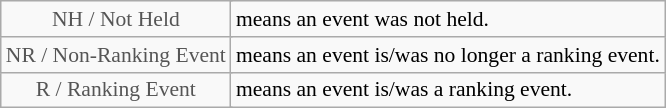<table class="wikitable" style="font-size:90%">
<tr>
<td style="text-align:center; color:#555555;" colspan="4">NH / Not Held</td>
<td>means an event was not held.</td>
</tr>
<tr>
<td style="text-align:center; color:#555555;" colspan="4">NR / Non-Ranking Event</td>
<td>means an event is/was no longer a ranking event.</td>
</tr>
<tr>
<td style="text-align:center; color:#555555;" colspan="4">R / Ranking Event</td>
<td>means an event is/was a ranking event.</td>
</tr>
</table>
